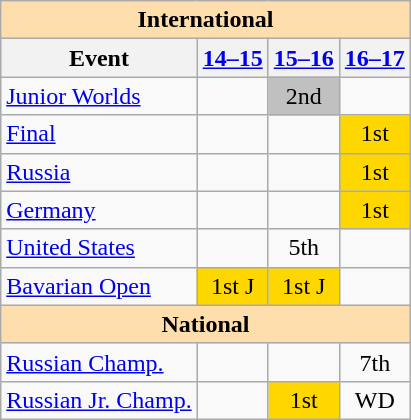<table class="wikitable" style="text-align:center">
<tr>
<th style="background-color: #ffdead; " colspan=4 align=center>International</th>
</tr>
<tr>
<th>Event</th>
<th><a href='#'>14–15</a></th>
<th><a href='#'>15–16</a></th>
<th><a href='#'>16–17</a></th>
</tr>
<tr>
<td align=left><a href='#'>Junior Worlds</a></td>
<td></td>
<td bgcolor=silver>2nd</td>
<td></td>
</tr>
<tr>
<td align=left> <a href='#'>Final</a></td>
<td></td>
<td></td>
<td bgcolor=gold>1st</td>
</tr>
<tr>
<td align=left> <a href='#'>Russia</a></td>
<td></td>
<td></td>
<td bgcolor=gold>1st</td>
</tr>
<tr>
<td align=left> <a href='#'>Germany</a></td>
<td></td>
<td></td>
<td bgcolor=gold>1st</td>
</tr>
<tr>
<td align=left> <a href='#'>United States</a></td>
<td></td>
<td>5th</td>
<td></td>
</tr>
<tr>
<td align=left><a href='#'>Bavarian Open</a></td>
<td bgcolor=gold>1st J</td>
<td bgcolor=gold>1st J</td>
<td></td>
</tr>
<tr>
<th style="background-color: #ffdead; " colspan=4 align=center>National</th>
</tr>
<tr>
<td align=left><a href='#'>Russian Champ.</a></td>
<td></td>
<td></td>
<td>7th</td>
</tr>
<tr>
<td align=left><a href='#'>Russian Jr. Champ.</a></td>
<td></td>
<td bgcolor=gold>1st</td>
<td>WD</td>
</tr>
</table>
